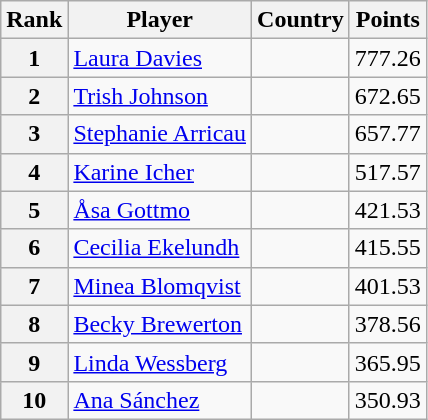<table class="wikitable">
<tr>
<th>Rank</th>
<th>Player</th>
<th>Country</th>
<th>Points</th>
</tr>
<tr>
<th>1</th>
<td><a href='#'>Laura Davies</a></td>
<td></td>
<td>777.26</td>
</tr>
<tr>
<th>2</th>
<td><a href='#'>Trish Johnson</a></td>
<td></td>
<td>672.65</td>
</tr>
<tr>
<th>3</th>
<td><a href='#'>Stephanie Arricau</a></td>
<td></td>
<td>657.77</td>
</tr>
<tr>
<th>4</th>
<td><a href='#'>Karine Icher</a></td>
<td></td>
<td>517.57</td>
</tr>
<tr>
<th>5</th>
<td><a href='#'>Åsa Gottmo</a></td>
<td></td>
<td>421.53</td>
</tr>
<tr>
<th>6</th>
<td><a href='#'>Cecilia Ekelundh</a></td>
<td></td>
<td>415.55</td>
</tr>
<tr>
<th>7</th>
<td><a href='#'>Minea Blomqvist</a></td>
<td></td>
<td>401.53</td>
</tr>
<tr>
<th>8</th>
<td><a href='#'>Becky Brewerton</a></td>
<td></td>
<td>378.56</td>
</tr>
<tr>
<th>9</th>
<td><a href='#'>Linda Wessberg </a></td>
<td></td>
<td>365.95</td>
</tr>
<tr>
<th>10</th>
<td><a href='#'>Ana Sánchez</a></td>
<td></td>
<td>350.93</td>
</tr>
</table>
